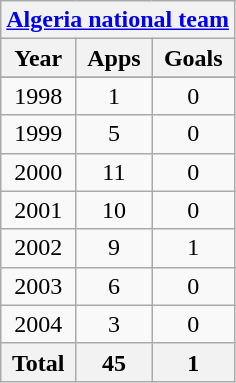<table class="wikitable" style="text-align:center">
<tr>
<th colspan=3><a href='#'>Algeria national team</a></th>
</tr>
<tr>
<th>Year</th>
<th>Apps</th>
<th>Goals</th>
</tr>
<tr>
</tr>
<tr>
<td>1998</td>
<td>1</td>
<td>0</td>
</tr>
<tr>
<td>1999</td>
<td>5</td>
<td>0</td>
</tr>
<tr>
<td>2000</td>
<td>11</td>
<td>0</td>
</tr>
<tr>
<td>2001</td>
<td>10</td>
<td>0</td>
</tr>
<tr>
<td>2002</td>
<td>9</td>
<td>1</td>
</tr>
<tr>
<td>2003</td>
<td>6</td>
<td>0</td>
</tr>
<tr>
<td>2004</td>
<td>3</td>
<td>0</td>
</tr>
<tr>
<th>Total</th>
<th>45</th>
<th>1</th>
</tr>
</table>
